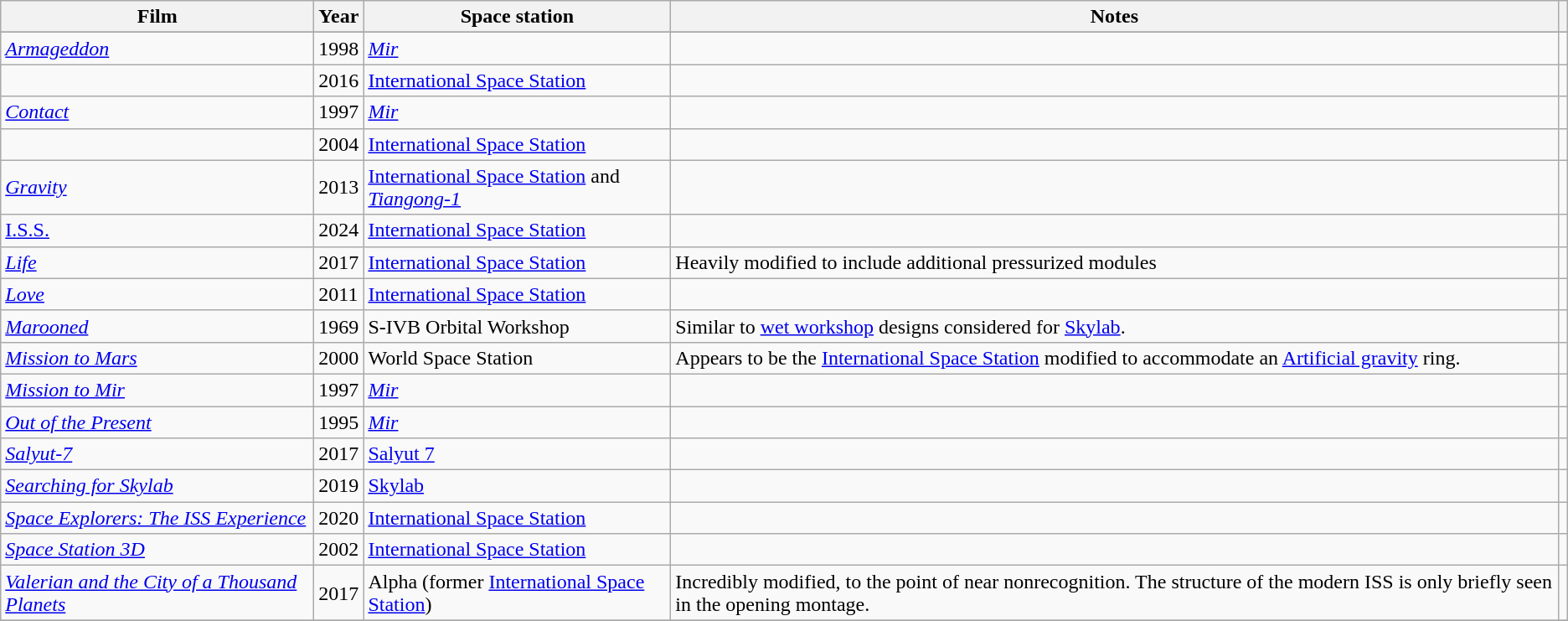<table class="wikitable sortable">
<tr>
<th scope="col">Film</th>
<th scope="col">Year</th>
<th scope="col">Space station</th>
<th>Notes</th>
<th scope="col" class="unsortable"></th>
</tr>
<tr>
</tr>
<tr>
<td><em><a href='#'>Armageddon</a></em></td>
<td>1998</td>
<td><em><a href='#'>Mir</a></em></td>
<td></td>
<td></td>
</tr>
<tr>
<td><em></em></td>
<td>2016</td>
<td><a href='#'>International Space Station</a></td>
<td></td>
<td></td>
</tr>
<tr>
<td><em><a href='#'>Contact</a></em></td>
<td>1997</td>
<td><em><a href='#'>Mir</a></em></td>
<td></td>
<td></td>
</tr>
<tr>
<td><em></em></td>
<td>2004</td>
<td><a href='#'>International Space Station</a></td>
<td></td>
<td></td>
</tr>
<tr>
<td><em><a href='#'>Gravity</a></em></td>
<td>2013</td>
<td><a href='#'>International Space Station</a> and <em><a href='#'>Tiangong-1</a></em></td>
<td></td>
<td></td>
</tr>
<tr>
<td><a href='#'>I.S.S.</a></td>
<td>2024</td>
<td><a href='#'>International Space Station</a></td>
<td></td>
<td></td>
</tr>
<tr>
<td><em><a href='#'>Life</a></em></td>
<td>2017</td>
<td><a href='#'>International Space Station</a></td>
<td>Heavily modified to include additional pressurized modules</td>
<td></td>
</tr>
<tr>
<td><em><a href='#'>Love</a></em></td>
<td>2011</td>
<td><a href='#'>International Space Station</a></td>
<td></td>
<td></td>
</tr>
<tr>
<td><em><a href='#'>Marooned</a></em></td>
<td>1969</td>
<td>S-IVB Orbital Workshop</td>
<td>Similar to <a href='#'>wet workshop</a> designs considered for <a href='#'>Skylab</a>.</td>
<td></td>
</tr>
<tr>
<td><em><a href='#'>Mission to Mars</a></em></td>
<td>2000</td>
<td>World Space Station</td>
<td>Appears to be the <a href='#'>International Space Station</a> modified to accommodate an <a href='#'>Artificial gravity</a> ring.</td>
<td></td>
</tr>
<tr>
<td><em><a href='#'>Mission to Mir</a></em></td>
<td>1997</td>
<td><em><a href='#'>Mir</a></em></td>
<td></td>
<td></td>
</tr>
<tr>
<td><em><a href='#'>Out of the Present</a></em></td>
<td>1995</td>
<td><em><a href='#'>Mir</a></em></td>
<td></td>
<td></td>
</tr>
<tr>
<td><em><a href='#'>Salyut-7</a></em></td>
<td>2017</td>
<td><a href='#'>Salyut 7</a></td>
<td></td>
<td></td>
</tr>
<tr>
<td><em><a href='#'>Searching for Skylab</a></em></td>
<td>2019</td>
<td><a href='#'>Skylab</a></td>
<td></td>
<td></td>
</tr>
<tr>
<td><em><a href='#'>Space Explorers: The ISS Experience</a></em></td>
<td>2020</td>
<td><a href='#'>International Space Station</a></td>
<td></td>
<td></td>
</tr>
<tr>
<td><em><a href='#'>Space Station 3D</a></em></td>
<td>2002</td>
<td><a href='#'>International Space Station</a></td>
<td></td>
<td></td>
</tr>
<tr>
<td><em><a href='#'>Valerian and the City of a Thousand Planets</a></em></td>
<td>2017</td>
<td>Alpha (former <a href='#'>International Space Station</a>)</td>
<td>Incredibly modified, to the point of near nonrecognition. The structure of the modern ISS is only briefly seen in the opening montage.</td>
<td></td>
</tr>
<tr>
</tr>
</table>
